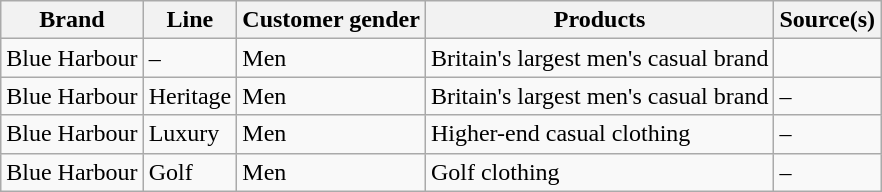<table class="wikitable">
<tr>
<th>Brand</th>
<th>Line</th>
<th>Customer gender</th>
<th>Products</th>
<th>Source(s)</th>
</tr>
<tr>
<td>Blue Harbour</td>
<td>–</td>
<td>Men</td>
<td>Britain's largest men's casual brand</td>
<td></td>
</tr>
<tr>
<td>Blue Harbour</td>
<td>Heritage</td>
<td>Men</td>
<td>Britain's largest men's casual brand</td>
<td>–</td>
</tr>
<tr>
<td>Blue Harbour</td>
<td>Luxury</td>
<td>Men</td>
<td>Higher-end casual clothing</td>
<td>–</td>
</tr>
<tr>
<td>Blue Harbour</td>
<td>Golf</td>
<td>Men</td>
<td>Golf clothing</td>
<td>–</td>
</tr>
</table>
